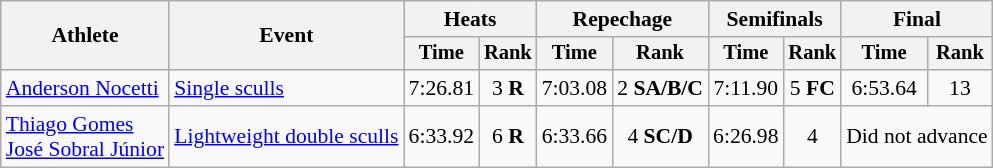<table class="wikitable" style="font-size:90%;">
<tr>
<th rowspan="2">Athlete</th>
<th rowspan="2">Event</th>
<th colspan="2">Heats</th>
<th colspan="2">Repechage</th>
<th colspan="2">Semifinals</th>
<th colspan="2">Final</th>
</tr>
<tr style="font-size:95%">
<th>Time</th>
<th>Rank</th>
<th>Time</th>
<th>Rank</th>
<th>Time</th>
<th>Rank</th>
<th>Time</th>
<th>Rank</th>
</tr>
<tr align=center>
<td align=left><a href='#'>Anderson Nocetti</a></td>
<td align=left><a href='#'>Single sculls</a></td>
<td>7:26.81</td>
<td>3 <strong>R</strong></td>
<td>7:03.08</td>
<td>2 <strong>SA/B/C</strong></td>
<td>7:11.90</td>
<td>5 <strong>FC</strong></td>
<td>6:53.64</td>
<td>13</td>
</tr>
<tr align=center>
<td align=left><a href='#'>Thiago Gomes</a><br><a href='#'>José Sobral Júnior</a></td>
<td align=left><a href='#'>Lightweight double sculls</a></td>
<td>6:33.92</td>
<td>6 <strong>R</strong></td>
<td>6:33.66</td>
<td>4 <strong>SC/D</strong></td>
<td>6:26.98</td>
<td>4</td>
<td colspan=2>Did not advance</td>
</tr>
</table>
